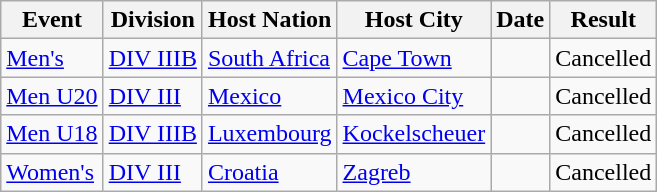<table class="wikitable">
<tr>
<th>Event</th>
<th>Division</th>
<th>Host Nation</th>
<th>Host City</th>
<th>Date</th>
<th>Result</th>
</tr>
<tr>
<td><a href='#'>Men's</a></td>
<td><a href='#'>DIV IIIB</a></td>
<td> <a href='#'>South Africa</a></td>
<td><a href='#'>Cape Town</a></td>
<td></td>
<td>Cancelled</td>
</tr>
<tr>
<td><a href='#'>Men U20</a></td>
<td><a href='#'>DIV III</a></td>
<td> <a href='#'>Mexico</a></td>
<td><a href='#'>Mexico City</a></td>
<td></td>
<td>Cancelled</td>
</tr>
<tr>
<td><a href='#'>Men U18</a></td>
<td><a href='#'>DIV IIIB</a></td>
<td> <a href='#'>Luxembourg</a></td>
<td><a href='#'>Kockelscheuer</a></td>
<td></td>
<td>Cancelled</td>
</tr>
<tr>
<td><a href='#'>Women's</a></td>
<td><a href='#'>DIV III</a></td>
<td> <a href='#'>Croatia</a></td>
<td><a href='#'>Zagreb</a></td>
<td></td>
<td>Cancelled</td>
</tr>
</table>
